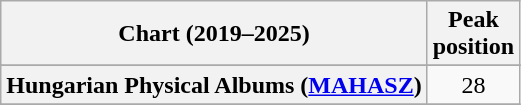<table class="wikitable sortable plainrowheaders"  style="text-align:center">
<tr>
<th scope="col">Chart (2019–2025)</th>
<th scope="col">Peak<br>position</th>
</tr>
<tr>
</tr>
<tr>
</tr>
<tr>
<th scope="row">Hungarian Physical Albums (<a href='#'>MAHASZ</a>)</th>
<td>28</td>
</tr>
<tr>
</tr>
</table>
